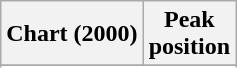<table class="wikitable plainrowheaders sortable">
<tr>
<th scope="col">Chart (2000)</th>
<th scope="col">Peak<br>position</th>
</tr>
<tr>
</tr>
<tr>
</tr>
<tr>
</tr>
<tr>
</tr>
<tr>
</tr>
</table>
